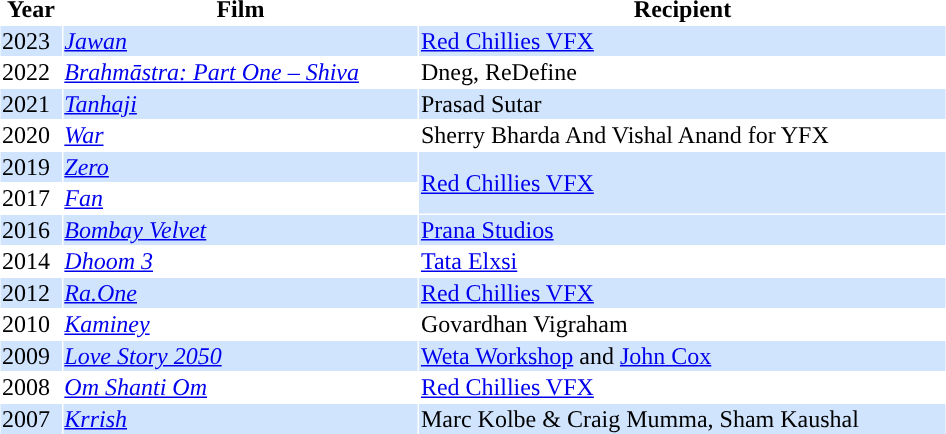<table cellspacing="1" cellpadding="1" border="0" width="50%">
<tr>
<th>Year</th>
<th>Film</th>
<th>Recipient</th>
</tr>
<tr bgcolor="#d1e4fd">
<td>2023</td>
<td><em><a href='#'>Jawan</a></em></td>
<td><a href='#'>Red Chillies VFX</a></td>
</tr>
<tr>
<td>2022</td>
<td><em><a href='#'>Brahmāstra: Part One – Shiva</a></em></td>
<td>Dneg, ReDefine</td>
</tr>
<tr bgcolor="#d1e4fd">
<td>2021</td>
<td><em><a href='#'>Tanhaji</a></em></td>
<td>Prasad Sutar</td>
</tr>
<tr>
<td>2020</td>
<td><em><a href='#'>War</a></em></td>
<td>Sherry Bharda And Vishal Anand for YFX</td>
</tr>
<tr bgcolor="#d1e4fd">
<td>2019</td>
<td><em><a href='#'>Zero</a></em></td>
<td rowspan="2"><a href='#'>Red Chillies VFX</a></td>
</tr>
<tr>
<td>2017</td>
<td><em><a href='#'>Fan</a></em></td>
</tr>
<tr bgcolor="#d1e4fd">
<td>2016</td>
<td><em><a href='#'>Bombay Velvet</a></em></td>
<td><a href='#'>Prana Studios</a></td>
</tr>
<tr>
<td>2014</td>
<td><em><a href='#'>Dhoom 3</a></em></td>
<td><a href='#'>Tata Elxsi</a></td>
</tr>
<tr bgcolor="#d1e4fd">
<td>2012</td>
<td><em><a href='#'>Ra.One</a></em></td>
<td><a href='#'>Red Chillies VFX</a></td>
</tr>
<tr>
<td>2010</td>
<td><em><a href='#'>Kaminey</a></em></td>
<td>Govardhan Vigraham</td>
</tr>
<tr bgcolor="#d1e4fd">
<td>2009</td>
<td><em><a href='#'>Love Story 2050</a></em></td>
<td><a href='#'>Weta Workshop</a> and <a href='#'>John Cox</a></td>
</tr>
<tr>
<td>2008</td>
<td><em><a href='#'>Om Shanti Om</a></em></td>
<td><a href='#'>Red Chillies VFX</a></td>
</tr>
<tr bgcolor="#d1e4fd">
<td>2007</td>
<td><em><a href='#'>Krrish</a></em></td>
<td>Marc Kolbe & Craig Mumma, Sham Kaushal</td>
</tr>
<tr>
</tr>
</table>
